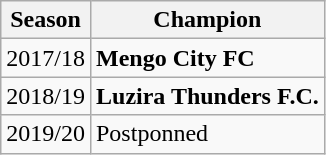<table class="wikitable">
<tr>
<th>Season</th>
<th>Champion</th>
</tr>
<tr>
<td>2017/18</td>
<td><strong>Mengo City FC</strong></td>
</tr>
<tr>
<td>2018/19</td>
<td><strong>Luzira Thunders F.C.</strong></td>
</tr>
<tr>
<td>2019/20</td>
<td>Postponned</td>
</tr>
</table>
